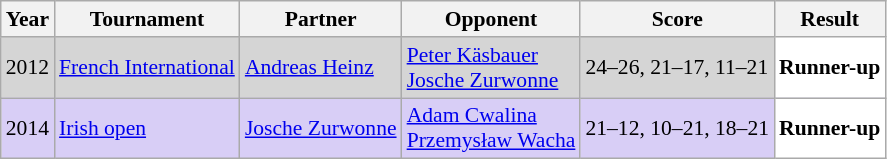<table class="sortable wikitable" style="font-size: 90%;">
<tr>
<th>Year</th>
<th>Tournament</th>
<th>Partner</th>
<th>Opponent</th>
<th>Score</th>
<th>Result</th>
</tr>
<tr style="background:#D5D5D5">
<td align="center">2012</td>
<td align="left"><a href='#'>French International</a></td>
<td align="left"> <a href='#'>Andreas Heinz</a></td>
<td align="left"> <a href='#'>Peter Käsbauer</a><br> <a href='#'>Josche Zurwonne</a></td>
<td align="left">24–26, 21–17, 11–21</td>
<td style="text-align:left; background:white"> <strong>Runner-up</strong></td>
</tr>
<tr style="background:#D8CEF6">
<td align="center">2014</td>
<td align="left"><a href='#'>Irish open</a></td>
<td align="left"> <a href='#'>Josche Zurwonne</a></td>
<td align="left"> <a href='#'>Adam Cwalina</a><br> <a href='#'>Przemysław Wacha</a></td>
<td align="left">21–12, 10–21, 18–21</td>
<td style="text-align:left; background:white"> <strong>Runner-up</strong></td>
</tr>
</table>
